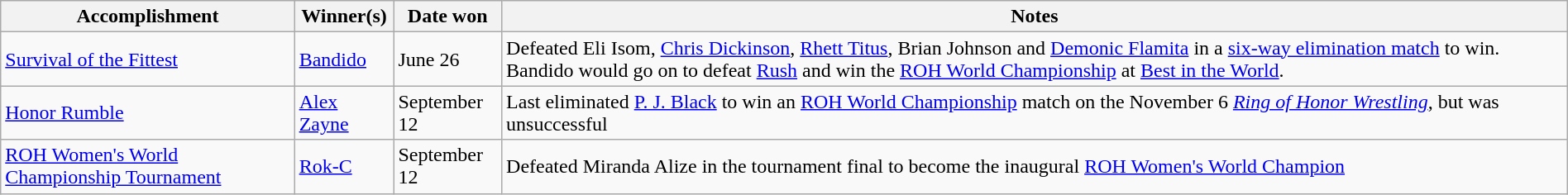<table class="wikitable" style="width:100%;">
<tr>
<th>Accomplishment</th>
<th>Winner(s)</th>
<th>Date won</th>
<th>Notes</th>
</tr>
<tr>
<td><a href='#'>Survival of the Fittest</a></td>
<td><a href='#'>Bandido</a></td>
<td>June 26</td>
<td>Defeated Eli Isom, <a href='#'>Chris Dickinson</a>, <a href='#'>Rhett Titus</a>, Brian Johnson and <a href='#'>Demonic Flamita</a> in a <a href='#'>six-way elimination match</a> to win. Bandido would go on to defeat <a href='#'>Rush</a> and win the <a href='#'>ROH World Championship</a> at <a href='#'>Best in the World</a>.</td>
</tr>
<tr>
<td><a href='#'>Honor Rumble</a></td>
<td><a href='#'>Alex Zayne</a></td>
<td>September 12</td>
<td>Last eliminated <a href='#'>P. J. Black</a> to win an <a href='#'>ROH World Championship</a> match on the November 6 <em><a href='#'>Ring of Honor Wrestling</a></em>, but was unsuccessful</td>
</tr>
<tr>
<td><a href='#'>ROH Women's World Championship Tournament</a></td>
<td><a href='#'>Rok-C</a></td>
<td>September 12</td>
<td>Defeated Miranda Alize in the tournament final to become the inaugural <a href='#'>ROH Women's World Champion</a></td>
</tr>
</table>
